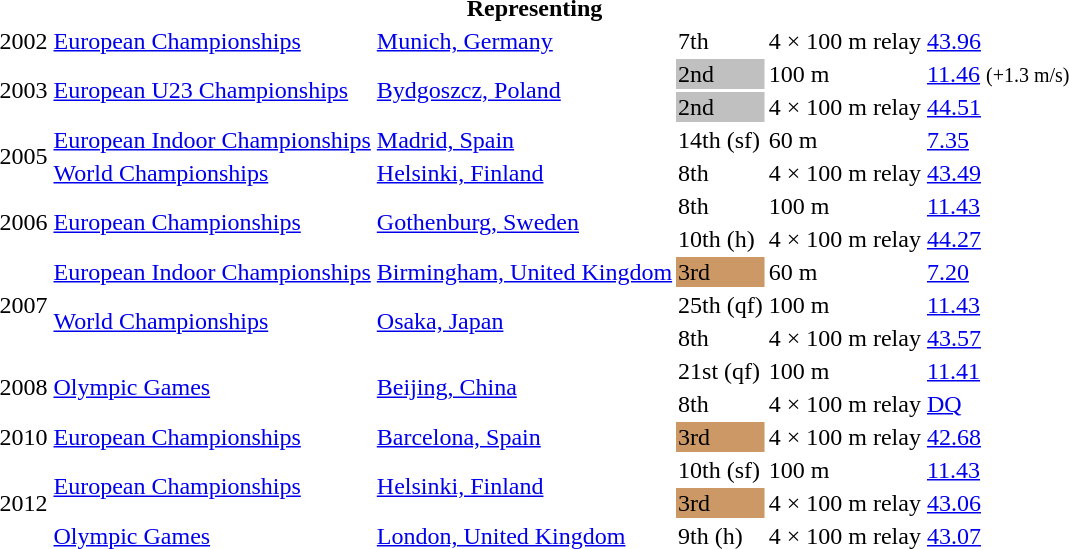<table>
<tr>
<th colspan="6">Representing </th>
</tr>
<tr>
<td>2002</td>
<td><a href='#'>European Championships</a></td>
<td><a href='#'>Munich, Germany</a></td>
<td>7th</td>
<td>4 × 100 m relay</td>
<td><a href='#'>43.96</a></td>
</tr>
<tr>
<td rowspan=2>2003</td>
<td rowspan=2><a href='#'>European U23 Championships</a></td>
<td rowspan=2><a href='#'>Bydgoszcz, Poland</a></td>
<td bgcolor="silver">2nd</td>
<td>100 m</td>
<td><a href='#'>11.46</a> <small>(+1.3 m/s)</small></td>
</tr>
<tr>
<td bgcolor="silver">2nd</td>
<td>4 × 100 m relay</td>
<td><a href='#'>44.51</a></td>
</tr>
<tr>
<td rowspan=2>2005</td>
<td><a href='#'>European Indoor Championships</a></td>
<td><a href='#'>Madrid, Spain</a></td>
<td>14th (sf)</td>
<td>60 m</td>
<td><a href='#'>7.35</a></td>
</tr>
<tr>
<td><a href='#'>World Championships</a></td>
<td><a href='#'>Helsinki, Finland</a></td>
<td>8th</td>
<td>4 × 100 m relay</td>
<td><a href='#'>43.49</a></td>
</tr>
<tr>
<td rowspan=2>2006</td>
<td rowspan=2><a href='#'>European Championships</a></td>
<td rowspan=2><a href='#'>Gothenburg, Sweden</a></td>
<td>8th</td>
<td>100 m</td>
<td><a href='#'>11.43</a></td>
</tr>
<tr>
<td>10th (h)</td>
<td>4 × 100 m relay</td>
<td><a href='#'>44.27</a></td>
</tr>
<tr>
<td rowspan=3>2007</td>
<td><a href='#'>European Indoor Championships</a></td>
<td><a href='#'>Birmingham, United Kingdom</a></td>
<td bgcolor="CC9966">3rd</td>
<td>60 m</td>
<td><a href='#'>7.20</a></td>
</tr>
<tr>
<td rowspan=2><a href='#'>World Championships</a></td>
<td rowspan=2><a href='#'>Osaka, Japan</a></td>
<td>25th (qf)</td>
<td>100 m</td>
<td><a href='#'>11.43</a></td>
</tr>
<tr>
<td>8th</td>
<td>4 × 100 m relay</td>
<td><a href='#'>43.57</a></td>
</tr>
<tr>
<td rowspan=2>2008</td>
<td rowspan=2><a href='#'>Olympic Games</a></td>
<td rowspan=2><a href='#'>Beijing, China</a></td>
<td>21st (qf)</td>
<td>100 m</td>
<td><a href='#'>11.41</a></td>
</tr>
<tr>
<td>8th</td>
<td>4 × 100 m relay</td>
<td><a href='#'>DQ</a></td>
</tr>
<tr>
<td>2010</td>
<td><a href='#'>European Championships</a></td>
<td><a href='#'>Barcelona, Spain</a></td>
<td bgcolor="CC9966">3rd</td>
<td>4 × 100 m relay</td>
<td><a href='#'>42.68</a></td>
</tr>
<tr>
<td rowspan=3>2012</td>
<td rowspan=2><a href='#'>European Championships</a></td>
<td rowspan=2><a href='#'>Helsinki, Finland</a></td>
<td>10th (sf)</td>
<td>100 m</td>
<td><a href='#'>11.43</a></td>
</tr>
<tr>
<td bgcolor="CC9966">3rd</td>
<td>4 × 100 m relay</td>
<td><a href='#'>43.06</a></td>
</tr>
<tr>
<td><a href='#'>Olympic Games</a></td>
<td><a href='#'>London, United Kingdom</a></td>
<td>9th (h)</td>
<td>4 × 100 m relay</td>
<td><a href='#'>43.07</a></td>
</tr>
</table>
